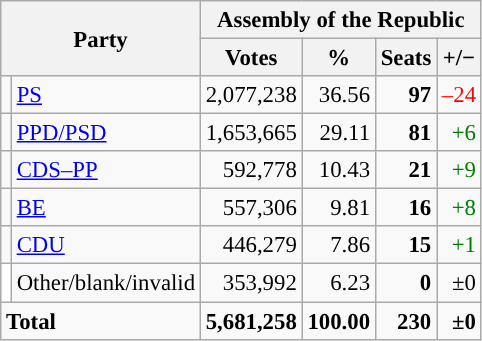<table class="wikitable" style="text-align:right; font-size:95%;">
<tr>
<th colspan="2" rowspan="2">Party</th>
<th colspan="4">Assembly of the Republic</th>
</tr>
<tr>
<th>Votes</th>
<th>%</th>
<th>Seats</th>
<th>+/−</th>
</tr>
<tr>
<td style="background:"></td>
<td align="left"><a href='#'>PS</a></td>
<td>2,077,238</td>
<td>36.56</td>
<td><strong>97</strong></td>
<td style="color:red;">–24</td>
</tr>
<tr>
<td style="background:"></td>
<td align="left"><a href='#'>PPD/PSD</a></td>
<td>1,653,665</td>
<td>29.11</td>
<td><strong>81</strong></td>
<td style="color:green;">+6</td>
</tr>
<tr>
<td style="background:"></td>
<td align="left"><a href='#'>CDS–PP</a></td>
<td>592,778</td>
<td>10.43</td>
<td><strong>21</strong></td>
<td style="color:green;">+9</td>
</tr>
<tr>
<td style="background:"></td>
<td align="left"><a href='#'>BE</a></td>
<td>557,306</td>
<td>9.81</td>
<td><strong>16</strong></td>
<td style="color:green;">+8</td>
</tr>
<tr>
<td style="background:"></td>
<td align="left"><a href='#'>CDU</a></td>
<td>446,279</td>
<td>7.86</td>
<td><strong>15</strong></td>
<td style="color:green;">+1</td>
</tr>
<tr>
<td style="background:white;"></td>
<td align="left">Other/blank/invalid</td>
<td>353,992</td>
<td>6.23</td>
<td><strong>0</strong></td>
<td>±0</td>
</tr>
<tr style="font-weight:bold">
<td colspan="2" align="left">Total</td>
<td>5,681,258</td>
<td>100.00</td>
<td>230</td>
<td>±0</td>
</tr>
</table>
